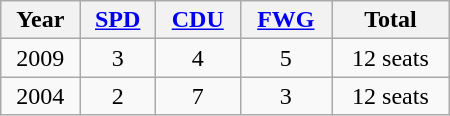<table class="wikitable" width="300">
<tr>
<th>Year</th>
<th><a href='#'>SPD</a></th>
<th><a href='#'>CDU</a></th>
<th><a href='#'>FWG</a></th>
<th>Total</th>
</tr>
<tr align="center">
<td>2009</td>
<td>3</td>
<td>4</td>
<td>5</td>
<td>12 seats</td>
</tr>
<tr align="center">
<td>2004</td>
<td>2</td>
<td>7</td>
<td>3</td>
<td>12 seats</td>
</tr>
</table>
